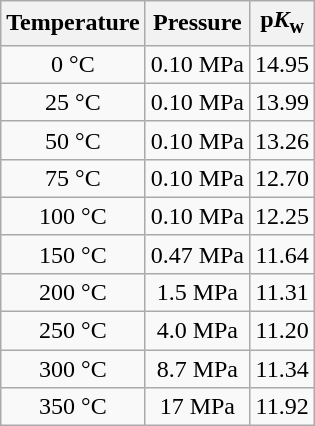<table class="wikitable" style="text-align: center;">
<tr>
<th>Temperature</th>
<th>Pressure</th>
<th>p<em>K</em><sub>w</sub></th>
</tr>
<tr>
<td>0 °C</td>
<td>0.10 MPa</td>
<td>14.95</td>
</tr>
<tr>
<td>25 °C</td>
<td>0.10 MPa</td>
<td>13.99</td>
</tr>
<tr>
<td>50 °C</td>
<td>0.10 MPa</td>
<td>13.26</td>
</tr>
<tr>
<td>75 °C</td>
<td>0.10 MPa</td>
<td>12.70</td>
</tr>
<tr>
<td>100 °C</td>
<td>0.10 MPa</td>
<td>12.25</td>
</tr>
<tr>
<td>150 °C</td>
<td>0.47 MPa</td>
<td>11.64</td>
</tr>
<tr>
<td>200 °C</td>
<td>1.5 MPa</td>
<td>11.31</td>
</tr>
<tr>
<td>250 °C</td>
<td>4.0 MPa</td>
<td>11.20</td>
</tr>
<tr>
<td>300 °C</td>
<td>8.7 MPa</td>
<td>11.34</td>
</tr>
<tr>
<td>350 °C</td>
<td>17 MPa</td>
<td>11.92</td>
</tr>
</table>
